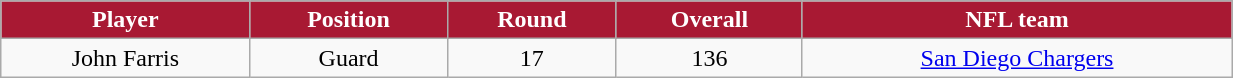<table class="wikitable" width="65%">
<tr>
<th style="background:#A81933;color:#FFFFFF;">Player</th>
<th style="background:#A81933;color:#FFFFFF;">Position</th>
<th style="background:#A81933;color:#FFFFFF;">Round</th>
<th style="background:#A81933;color:#FFFFFF;">Overall</th>
<th style="background:#A81933;color:#FFFFFF;">NFL team</th>
</tr>
<tr align="center" bgcolor="">
<td>John Farris</td>
<td>Guard</td>
<td>17</td>
<td>136</td>
<td><a href='#'>San Diego Chargers</a></td>
</tr>
</table>
